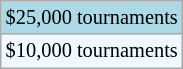<table class="wikitable" style="font-size:85%;">
<tr style="background:lightblue;">
<td>$25,000 tournaments</td>
</tr>
<tr style="background:#f0f8ff;">
<td>$10,000 tournaments</td>
</tr>
</table>
